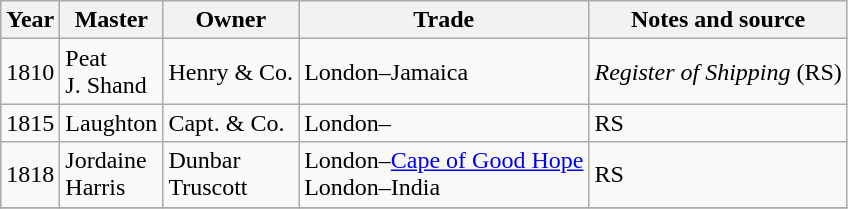<table class="sortable wikitable">
<tr>
<th>Year</th>
<th>Master</th>
<th>Owner</th>
<th>Trade</th>
<th>Notes and source</th>
</tr>
<tr>
<td>1810</td>
<td>Peat<br>J. Shand</td>
<td>Henry & Co.</td>
<td>London–Jamaica</td>
<td><em>Register of Shipping</em> (RS)</td>
</tr>
<tr>
<td>1815</td>
<td>Laughton</td>
<td>Capt. & Co.</td>
<td>London–</td>
<td>RS</td>
</tr>
<tr>
<td>1818</td>
<td>Jordaine<br>Harris</td>
<td>Dunbar<br>Truscott</td>
<td>London–<a href='#'>Cape of Good Hope</a><br>London–India</td>
<td>RS</td>
</tr>
<tr>
</tr>
</table>
